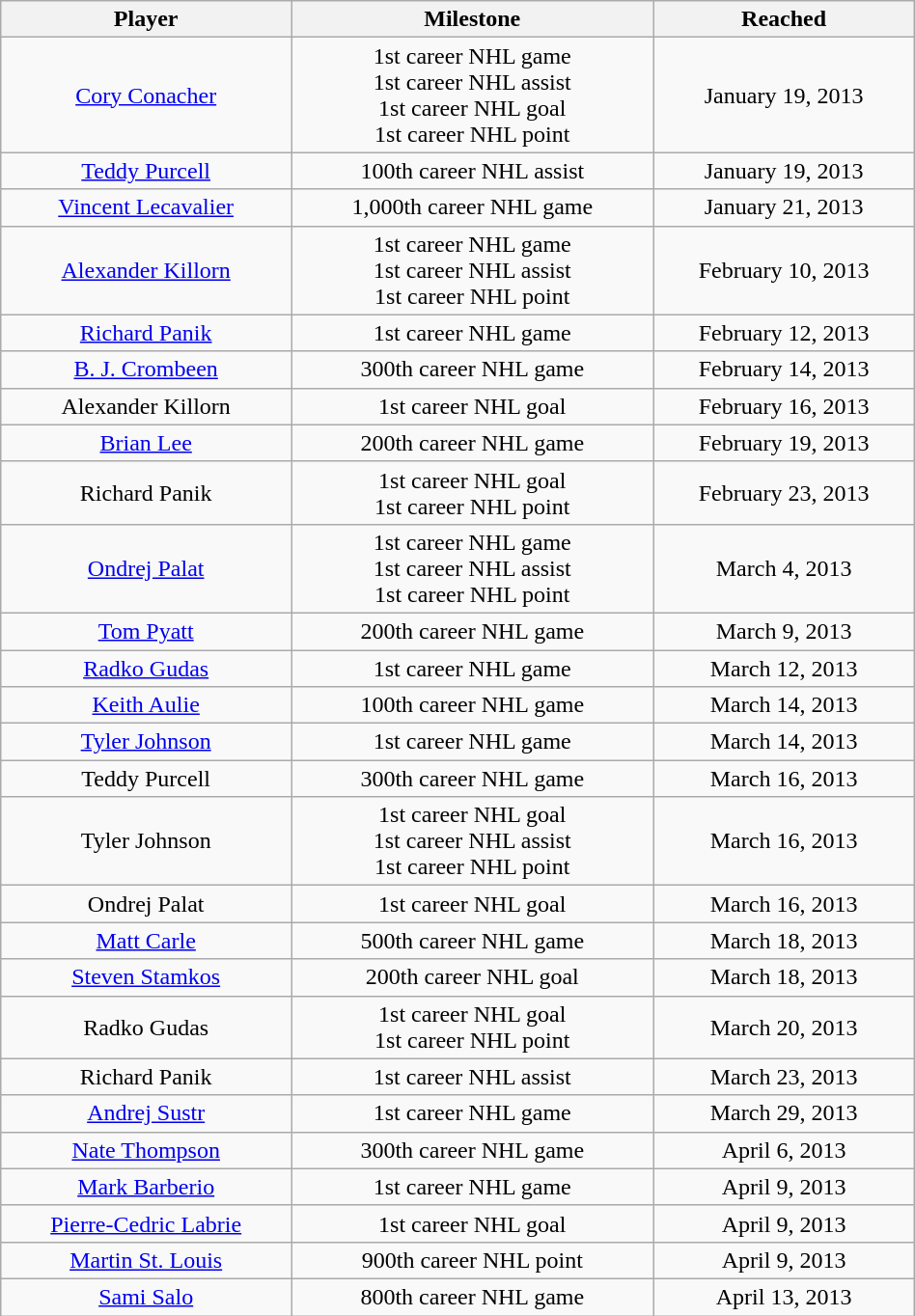<table class="wikitable"  style="width:50%; text-align:center;">
<tr>
<th>Player</th>
<th>Milestone</th>
<th>Reached</th>
</tr>
<tr>
<td><a href='#'>Cory Conacher</a></td>
<td>1st career NHL game<br>1st career NHL assist<br>1st career NHL goal<br>1st career NHL point</td>
<td>January 19, 2013</td>
</tr>
<tr>
<td><a href='#'>Teddy Purcell</a></td>
<td>100th career NHL assist</td>
<td>January 19, 2013</td>
</tr>
<tr>
<td><a href='#'>Vincent Lecavalier</a></td>
<td>1,000th career NHL game</td>
<td>January 21, 2013</td>
</tr>
<tr>
<td><a href='#'>Alexander Killorn</a></td>
<td>1st career NHL game<br>1st career NHL assist<br>1st career NHL point</td>
<td>February 10, 2013</td>
</tr>
<tr>
<td><a href='#'>Richard Panik</a></td>
<td>1st career NHL game</td>
<td>February 12, 2013</td>
</tr>
<tr>
<td><a href='#'>B. J. Crombeen</a></td>
<td>300th career NHL game</td>
<td>February 14, 2013</td>
</tr>
<tr>
<td>Alexander Killorn</td>
<td>1st career NHL goal</td>
<td>February 16, 2013</td>
</tr>
<tr>
<td><a href='#'>Brian Lee</a></td>
<td>200th career NHL game</td>
<td>February 19, 2013</td>
</tr>
<tr>
<td>Richard Panik</td>
<td>1st career NHL goal<br>1st career NHL point</td>
<td>February 23, 2013</td>
</tr>
<tr>
<td><a href='#'>Ondrej Palat</a></td>
<td>1st career NHL game<br>1st career NHL assist<br>1st career NHL point</td>
<td>March 4, 2013</td>
</tr>
<tr>
<td><a href='#'>Tom Pyatt</a></td>
<td>200th career NHL game</td>
<td>March 9, 2013</td>
</tr>
<tr>
<td><a href='#'>Radko Gudas</a></td>
<td>1st career NHL game</td>
<td>March 12, 2013</td>
</tr>
<tr>
<td><a href='#'>Keith Aulie</a></td>
<td>100th career NHL game</td>
<td>March 14, 2013</td>
</tr>
<tr>
<td><a href='#'>Tyler Johnson</a></td>
<td>1st career NHL game</td>
<td>March 14, 2013</td>
</tr>
<tr>
<td>Teddy Purcell</td>
<td>300th career NHL game</td>
<td>March 16, 2013</td>
</tr>
<tr>
<td>Tyler Johnson</td>
<td>1st career NHL goal<br>1st career NHL assist<br>1st career NHL point</td>
<td>March 16, 2013</td>
</tr>
<tr>
<td>Ondrej Palat</td>
<td>1st career NHL goal</td>
<td>March 16, 2013</td>
</tr>
<tr>
<td><a href='#'>Matt Carle</a></td>
<td>500th career NHL game</td>
<td>March 18, 2013</td>
</tr>
<tr>
<td><a href='#'>Steven Stamkos</a></td>
<td>200th career NHL goal</td>
<td>March 18, 2013</td>
</tr>
<tr>
<td>Radko Gudas</td>
<td>1st career NHL goal<br>1st career NHL point</td>
<td>March 20, 2013</td>
</tr>
<tr>
<td>Richard Panik</td>
<td>1st career NHL assist</td>
<td>March 23, 2013</td>
</tr>
<tr>
<td><a href='#'>Andrej Sustr</a></td>
<td>1st career NHL game</td>
<td>March 29, 2013</td>
</tr>
<tr>
<td><a href='#'>Nate Thompson</a></td>
<td>300th career NHL game</td>
<td>April 6, 2013</td>
</tr>
<tr>
<td><a href='#'>Mark Barberio</a></td>
<td>1st career NHL game</td>
<td>April 9, 2013</td>
</tr>
<tr>
<td><a href='#'>Pierre-Cedric Labrie</a></td>
<td>1st career NHL goal</td>
<td>April 9, 2013</td>
</tr>
<tr>
<td><a href='#'>Martin St. Louis</a></td>
<td>900th career NHL point</td>
<td>April 9, 2013</td>
</tr>
<tr>
<td><a href='#'>Sami Salo</a></td>
<td>800th career NHL game</td>
<td>April 13, 2013</td>
</tr>
</table>
